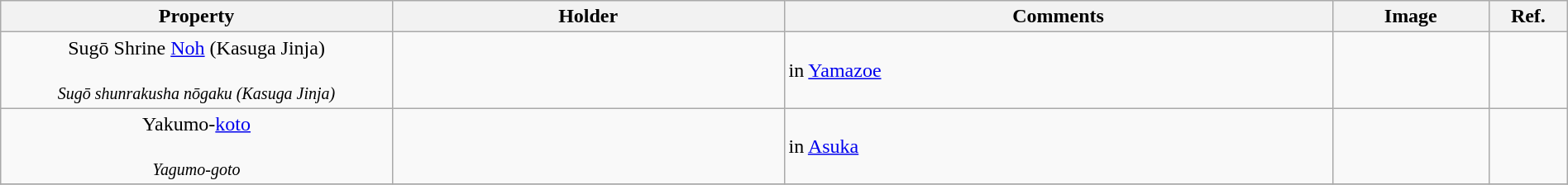<table class="wikitable sortable"  style="width:100%;">
<tr>
<th width="25%" align="left">Property</th>
<th width="25%" align="left">Holder</th>
<th width="35%" align="left" class="unsortable">Comments</th>
<th width="10%" align="left" class="unsortable">Image</th>
<th width="5%" align="left" class="unsortable">Ref.</th>
</tr>
<tr>
<td align="center">Sugō Shrine <a href='#'>Noh</a> (Kasuga Jinja)<br><br><small><em>Sugō shunrakusha nōgaku (Kasuga Jinja)</em></small></td>
<td></td>
<td>in <a href='#'>Yamazoe</a></td>
<td></td>
<td></td>
</tr>
<tr>
<td align="center">Yakumo-<a href='#'>koto</a><br><br><small><em>Yagumo-goto</em></small></td>
<td></td>
<td>in <a href='#'>Asuka</a></td>
<td></td>
<td></td>
</tr>
<tr>
</tr>
</table>
